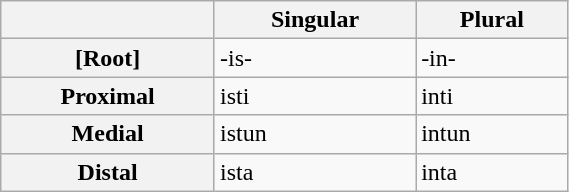<table class="wikitable" style="margin:auto:" align="center" style="text-align:center" width="30%">
<tr>
<th></th>
<th c=01>Singular</th>
<th c=02>Plural</th>
</tr>
<tr>
<th>[Root]</th>
<td c=01>-is-</td>
<td c=02>-in-</td>
</tr>
<tr>
<th>Proximal</th>
<td c=01>isti</td>
<td c=02>inti</td>
</tr>
<tr>
<th>Medial</th>
<td c=01>istun</td>
<td c=02>intun</td>
</tr>
<tr>
<th>Distal</th>
<td c=01>ista</td>
<td c=02>inta</td>
</tr>
</table>
